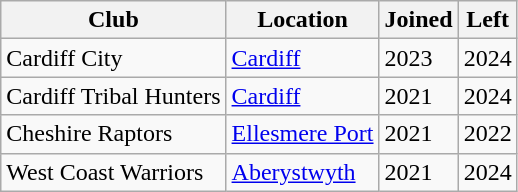<table class="wikitable sortable" style="text-align:left;">
<tr>
<th>Club</th>
<th>Location</th>
<th>Joined</th>
<th>Left</th>
</tr>
<tr>
<td style="text-align:left;">Cardiff City</td>
<td><a href='#'>Cardiff</a></td>
<td>2023</td>
<td>2024</td>
</tr>
<tr>
<td style="text-align:left;">Cardiff Tribal Hunters</td>
<td><a href='#'>Cardiff</a></td>
<td>2021</td>
<td>2024</td>
</tr>
<tr>
<td style="text-align:left;">Cheshire Raptors</td>
<td><a href='#'>Ellesmere Port</a></td>
<td>2021</td>
<td>2022</td>
</tr>
<tr>
<td style="text-align:left;">West Coast Warriors</td>
<td><a href='#'>Aberystwyth</a></td>
<td>2021</td>
<td>2024</td>
</tr>
</table>
